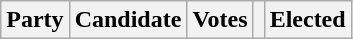<table class="wikitable">
<tr>
<th colspan="2">Party</th>
<th>Candidate</th>
<th>Votes</th>
<th></th>
<th>Elected<br>












</th>
</tr>
</table>
